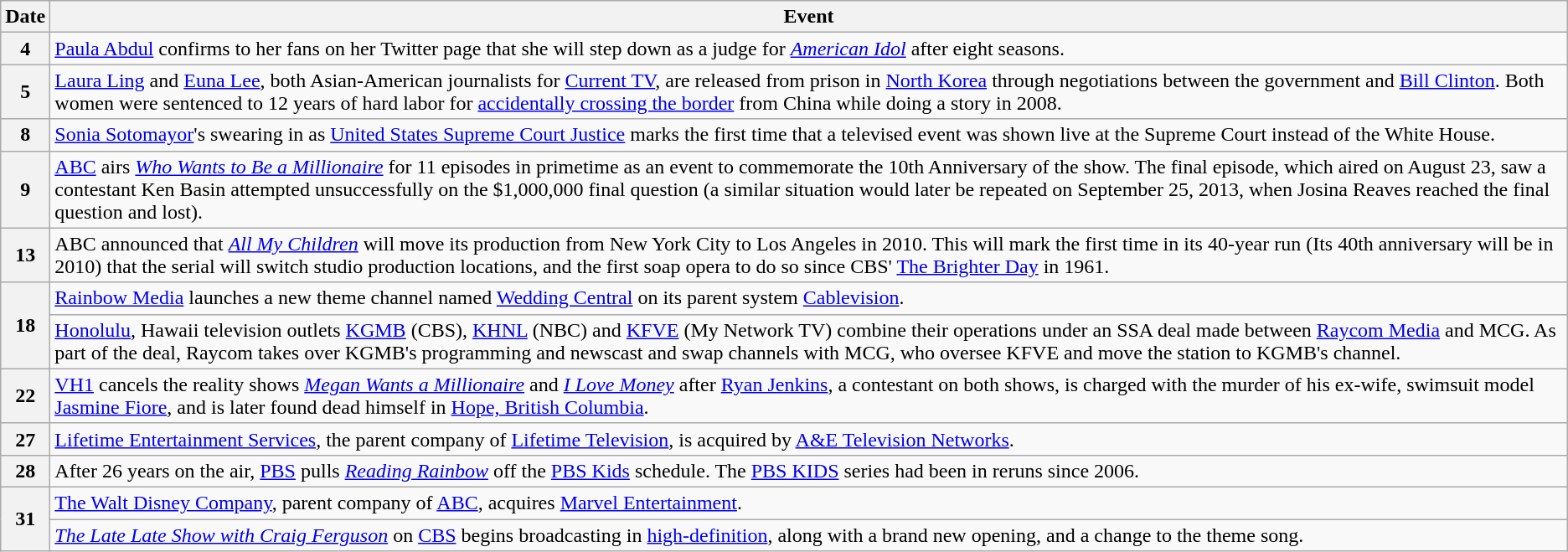<table class="wikitable">
<tr>
<th>Date</th>
<th>Event</th>
</tr>
<tr>
<th>4</th>
<td><a href='#'>Paula Abdul</a> confirms to her fans on her Twitter page that she will step down as a judge for <em><a href='#'>American Idol</a></em> after eight seasons.</td>
</tr>
<tr>
<th>5</th>
<td><a href='#'>Laura Ling</a> and <a href='#'>Euna Lee</a>, both Asian-American journalists for <a href='#'>Current TV</a>, are released from prison in <a href='#'>North Korea</a> through negotiations between the government and <a href='#'>Bill Clinton</a>. Both women were sentenced to 12 years of hard labor for <a href='#'>accidentally crossing the border</a> from China while doing a story in 2008.</td>
</tr>
<tr>
<th>8</th>
<td><a href='#'>Sonia Sotomayor</a>'s swearing in as <a href='#'>United States Supreme Court Justice</a> marks the first time that a televised event was shown live at the Supreme Court instead of the White House.</td>
</tr>
<tr>
<th>9</th>
<td><a href='#'>ABC</a> airs <em><a href='#'>Who Wants to Be a Millionaire</a></em> for 11 episodes in primetime as an event to commemorate the 10th Anniversary of the show. The final episode, which aired on August 23, saw a contestant Ken Basin attempted unsuccessfully on the $1,000,000 final question (a similar situation would later be repeated on September 25, 2013, when Josina Reaves reached the final question and lost).</td>
</tr>
<tr>
<th>13</th>
<td>ABC announced that <em><a href='#'>All My Children</a></em> will move its production from New York City to Los Angeles in 2010. This will mark the first time in its 40-year run (Its 40th anniversary will be in 2010) that the serial will switch studio production locations, and the first soap opera to do so since CBS' <a href='#'>The Brighter Day</a> in 1961.</td>
</tr>
<tr>
<th rowspan="2">18</th>
<td><a href='#'>Rainbow Media</a> launches a new theme channel named <a href='#'>Wedding Central</a> on its parent system <a href='#'>Cablevision</a>.</td>
</tr>
<tr>
<td><a href='#'>Honolulu</a>, Hawaii television outlets <a href='#'>KGMB</a> (CBS), <a href='#'>KHNL</a> (NBC) and <a href='#'>KFVE</a> (My Network TV) combine their operations under an SSA deal made between <a href='#'>Raycom Media</a> and MCG. As part of the deal, Raycom takes over KGMB's programming and newscast and swap channels with MCG, who oversee KFVE and move the station to KGMB's channel.</td>
</tr>
<tr>
<th>22</th>
<td><a href='#'>VH1</a> cancels the reality shows <em><a href='#'>Megan Wants a Millionaire</a></em> and <em><a href='#'>I Love Money</a></em> after <a href='#'>Ryan Jenkins</a>, a contestant on both shows, is charged with the murder of his ex-wife, swimsuit model <a href='#'>Jasmine Fiore</a>, and is later found dead himself in <a href='#'>Hope, British Columbia</a>.</td>
</tr>
<tr>
<th>27</th>
<td><a href='#'>Lifetime Entertainment Services</a>, the parent company of <a href='#'>Lifetime Television</a>, is acquired by <a href='#'>A&E Television Networks</a>.</td>
</tr>
<tr>
<th>28</th>
<td>After 26 years on the air, <a href='#'>PBS</a> pulls <em><a href='#'>Reading Rainbow</a></em> off the <a href='#'>PBS Kids</a> schedule. The <a href='#'>PBS KIDS</a> series had been in reruns since 2006.</td>
</tr>
<tr>
<th rowspan="2">31</th>
<td><a href='#'>The Walt Disney Company</a>, parent company of <a href='#'>ABC</a>, acquires <a href='#'>Marvel Entertainment</a>.</td>
</tr>
<tr>
<td><em><a href='#'>The Late Late Show with Craig Ferguson</a></em> on <a href='#'>CBS</a> begins broadcasting in <a href='#'>high-definition</a>, along with a brand new opening, and a change to the theme song.</td>
</tr>
</table>
